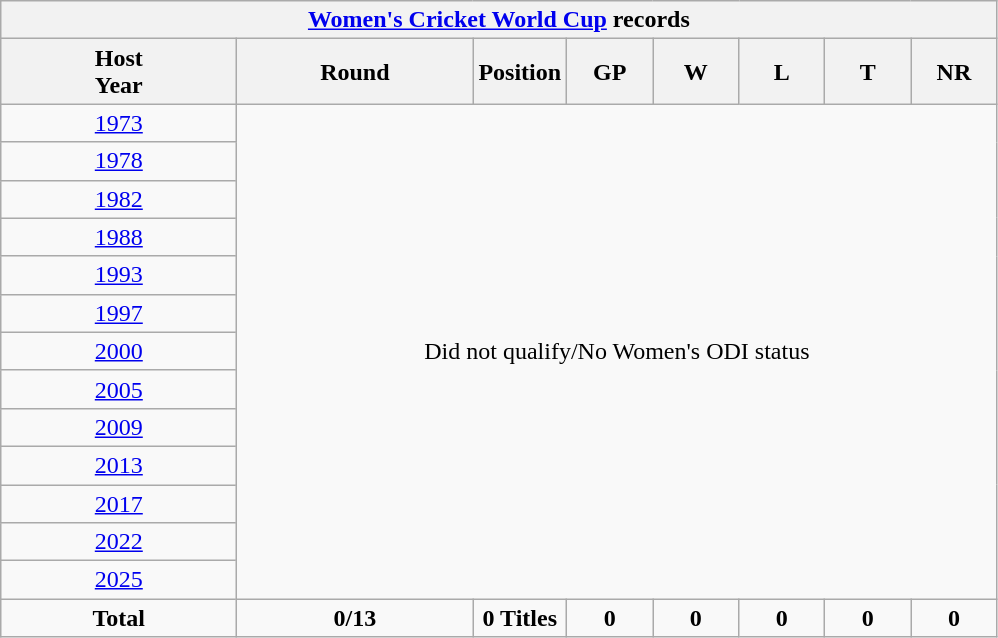<table class="wikitable" style="text-align: center;">
<tr>
<th colspan=8><a href='#'>Women's Cricket World Cup</a> records</th>
</tr>
<tr>
<th width=150>Host<br>Year</th>
<th width=150>Round</th>
<th width=50>Position</th>
<th width=50>GP</th>
<th width=50>W</th>
<th width=50>L</th>
<th width=50>T</th>
<th width=50>NR</th>
</tr>
<tr>
<td> <a href='#'>1973</a></td>
<td colspan=7  rowspan=13>Did not qualify/No Women's ODI status</td>
</tr>
<tr>
<td> <a href='#'>1978</a></td>
</tr>
<tr>
<td> <a href='#'>1982</a></td>
</tr>
<tr>
<td> <a href='#'>1988</a></td>
</tr>
<tr>
<td> <a href='#'>1993</a></td>
</tr>
<tr>
<td> <a href='#'>1997</a></td>
</tr>
<tr>
<td> <a href='#'>2000</a></td>
</tr>
<tr>
<td> <a href='#'>2005</a></td>
</tr>
<tr>
<td> <a href='#'>2009</a></td>
</tr>
<tr>
<td> <a href='#'>2013</a></td>
</tr>
<tr>
<td> <a href='#'>2017</a></td>
</tr>
<tr>
<td> <a href='#'>2022</a></td>
</tr>
<tr>
<td> <a href='#'>2025</a></td>
</tr>
<tr>
<td><strong>Total</strong></td>
<td><strong>0/13</strong></td>
<td><strong>0 Titles</strong></td>
<td><strong>0</strong></td>
<td><strong>0</strong></td>
<td><strong>0</strong></td>
<td><strong>0</strong></td>
<td><strong>0</strong></td>
</tr>
</table>
